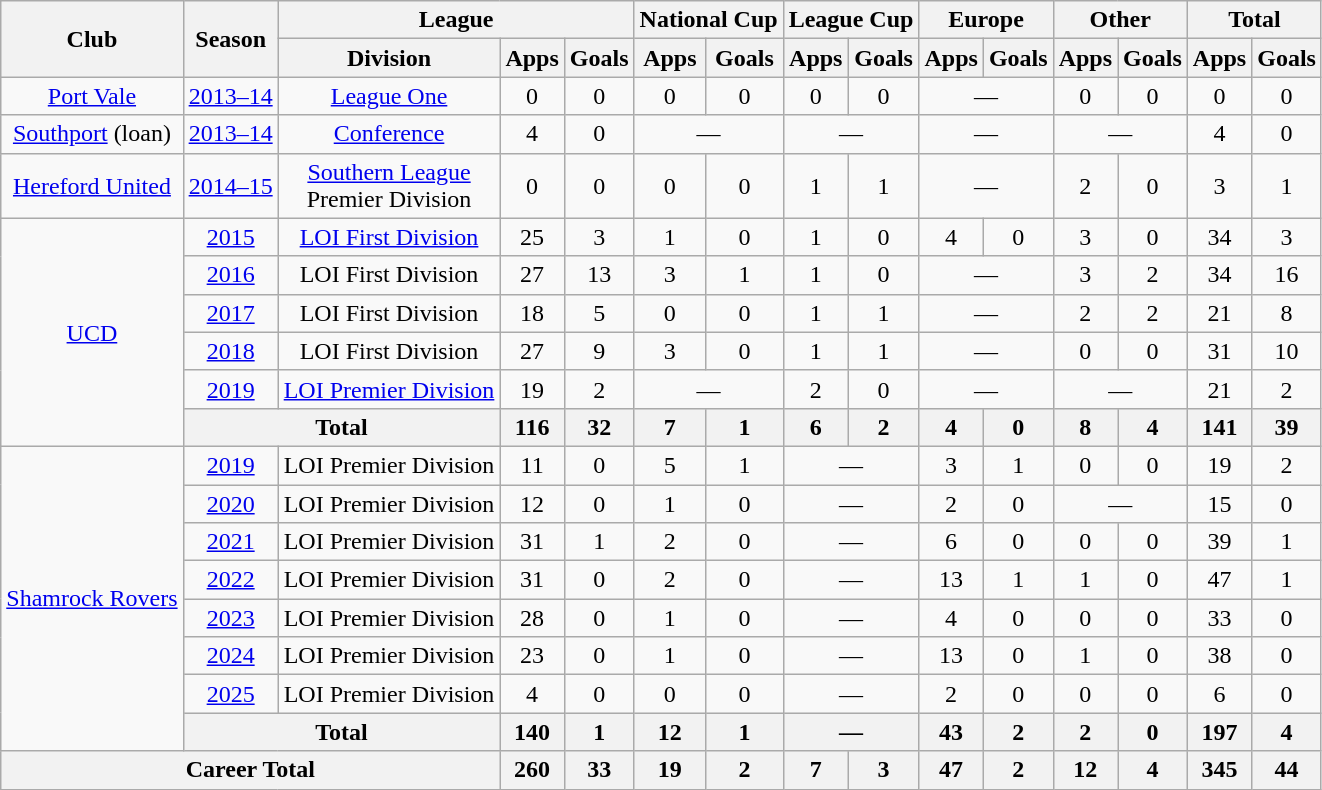<table class="wikitable" style="text-align:center">
<tr>
<th rowspan="2">Club</th>
<th rowspan="2">Season</th>
<th colspan="3">League</th>
<th colspan="2">National Cup</th>
<th colspan="2">League Cup</th>
<th colspan="2">Europe</th>
<th colspan="2">Other</th>
<th colspan="2">Total</th>
</tr>
<tr>
<th>Division</th>
<th>Apps</th>
<th>Goals</th>
<th>Apps</th>
<th>Goals</th>
<th>Apps</th>
<th>Goals</th>
<th>Apps</th>
<th>Goals</th>
<th>Apps</th>
<th>Goals</th>
<th>Apps</th>
<th>Goals</th>
</tr>
<tr>
<td><a href='#'>Port Vale</a></td>
<td><a href='#'>2013–14</a></td>
<td><a href='#'>League One</a></td>
<td>0</td>
<td>0</td>
<td>0</td>
<td>0</td>
<td>0</td>
<td>0</td>
<td colspan="2">—</td>
<td>0</td>
<td>0</td>
<td>0</td>
<td>0</td>
</tr>
<tr>
<td><a href='#'>Southport</a> (loan)</td>
<td><a href='#'>2013–14</a></td>
<td><a href='#'>Conference</a></td>
<td>4</td>
<td>0</td>
<td colspan="2">—</td>
<td colspan="2">—</td>
<td colspan="2">—</td>
<td colspan="2">—</td>
<td>4</td>
<td>0</td>
</tr>
<tr>
<td><a href='#'>Hereford United</a></td>
<td><a href='#'>2014–15</a></td>
<td><a href='#'>Southern League</a><br>Premier Division</td>
<td>0</td>
<td>0</td>
<td>0</td>
<td>0</td>
<td>1</td>
<td>1</td>
<td colspan="2">—</td>
<td>2</td>
<td>0</td>
<td>3</td>
<td>1</td>
</tr>
<tr>
<td rowspan="6"><a href='#'>UCD</a></td>
<td><a href='#'>2015</a></td>
<td><a href='#'>LOI First Division</a></td>
<td>25</td>
<td>3</td>
<td>1</td>
<td>0</td>
<td>1</td>
<td>0</td>
<td>4</td>
<td>0</td>
<td>3</td>
<td>0</td>
<td>34</td>
<td>3</td>
</tr>
<tr>
<td><a href='#'>2016</a></td>
<td>LOI First Division</td>
<td>27</td>
<td>13</td>
<td>3</td>
<td>1</td>
<td>1</td>
<td>0</td>
<td colspan="2">—</td>
<td>3</td>
<td>2</td>
<td>34</td>
<td>16</td>
</tr>
<tr>
<td><a href='#'>2017</a></td>
<td>LOI First Division</td>
<td>18</td>
<td>5</td>
<td>0</td>
<td>0</td>
<td>1</td>
<td>1</td>
<td colspan="2">—</td>
<td>2</td>
<td>2</td>
<td>21</td>
<td>8</td>
</tr>
<tr>
<td><a href='#'>2018</a></td>
<td>LOI First Division</td>
<td>27</td>
<td>9</td>
<td>3</td>
<td>0</td>
<td>1</td>
<td>1</td>
<td colspan="2">—</td>
<td>0</td>
<td>0</td>
<td>31</td>
<td>10</td>
</tr>
<tr>
<td><a href='#'>2019</a></td>
<td><a href='#'>LOI Premier Division</a></td>
<td>19</td>
<td>2</td>
<td colspan="2">—</td>
<td>2</td>
<td>0</td>
<td colspan="2">—</td>
<td colspan="2">—</td>
<td>21</td>
<td>2</td>
</tr>
<tr>
<th colspan="2">Total</th>
<th>116</th>
<th>32</th>
<th>7</th>
<th>1</th>
<th>6</th>
<th>2</th>
<th>4</th>
<th>0</th>
<th>8</th>
<th>4</th>
<th>141</th>
<th>39</th>
</tr>
<tr>
<td rowspan="8"><a href='#'>Shamrock Rovers</a></td>
<td><a href='#'>2019</a></td>
<td>LOI Premier Division</td>
<td>11</td>
<td>0</td>
<td>5</td>
<td>1</td>
<td colspan="2">—</td>
<td>3</td>
<td>1</td>
<td>0</td>
<td>0</td>
<td>19</td>
<td>2</td>
</tr>
<tr>
<td><a href='#'>2020</a></td>
<td>LOI Premier Division</td>
<td>12</td>
<td>0</td>
<td>1</td>
<td>0</td>
<td colspan="2">—</td>
<td>2</td>
<td>0</td>
<td colspan="2">—</td>
<td>15</td>
<td>0</td>
</tr>
<tr>
<td><a href='#'>2021</a></td>
<td>LOI Premier Division</td>
<td>31</td>
<td>1</td>
<td>2</td>
<td>0</td>
<td colspan="2">—</td>
<td>6</td>
<td>0</td>
<td>0</td>
<td>0</td>
<td>39</td>
<td>1</td>
</tr>
<tr>
<td><a href='#'>2022</a></td>
<td>LOI Premier Division</td>
<td>31</td>
<td>0</td>
<td>2</td>
<td>0</td>
<td colspan="2">—</td>
<td>13</td>
<td>1</td>
<td>1</td>
<td>0</td>
<td>47</td>
<td>1</td>
</tr>
<tr>
<td><a href='#'>2023</a></td>
<td>LOI Premier Division</td>
<td>28</td>
<td>0</td>
<td>1</td>
<td>0</td>
<td colspan="2">—</td>
<td>4</td>
<td>0</td>
<td>0</td>
<td>0</td>
<td>33</td>
<td>0</td>
</tr>
<tr>
<td><a href='#'>2024</a></td>
<td>LOI Premier Division</td>
<td>23</td>
<td>0</td>
<td>1</td>
<td>0</td>
<td colspan="2">—</td>
<td>13</td>
<td>0</td>
<td>1</td>
<td>0</td>
<td>38</td>
<td>0</td>
</tr>
<tr>
<td><a href='#'>2025</a></td>
<td>LOI Premier Division</td>
<td>4</td>
<td>0</td>
<td>0</td>
<td>0</td>
<td colspan="2">—</td>
<td>2</td>
<td>0</td>
<td>0</td>
<td>0</td>
<td>6</td>
<td>0</td>
</tr>
<tr>
<th colspan="2">Total</th>
<th>140</th>
<th>1</th>
<th>12</th>
<th>1</th>
<th colspan="2">—</th>
<th>43</th>
<th>2</th>
<th>2</th>
<th>0</th>
<th>197</th>
<th>4</th>
</tr>
<tr>
<th colspan="3">Career Total</th>
<th>260</th>
<th>33</th>
<th>19</th>
<th>2</th>
<th>7</th>
<th>3</th>
<th>47</th>
<th>2</th>
<th>12</th>
<th>4</th>
<th>345</th>
<th>44</th>
</tr>
</table>
